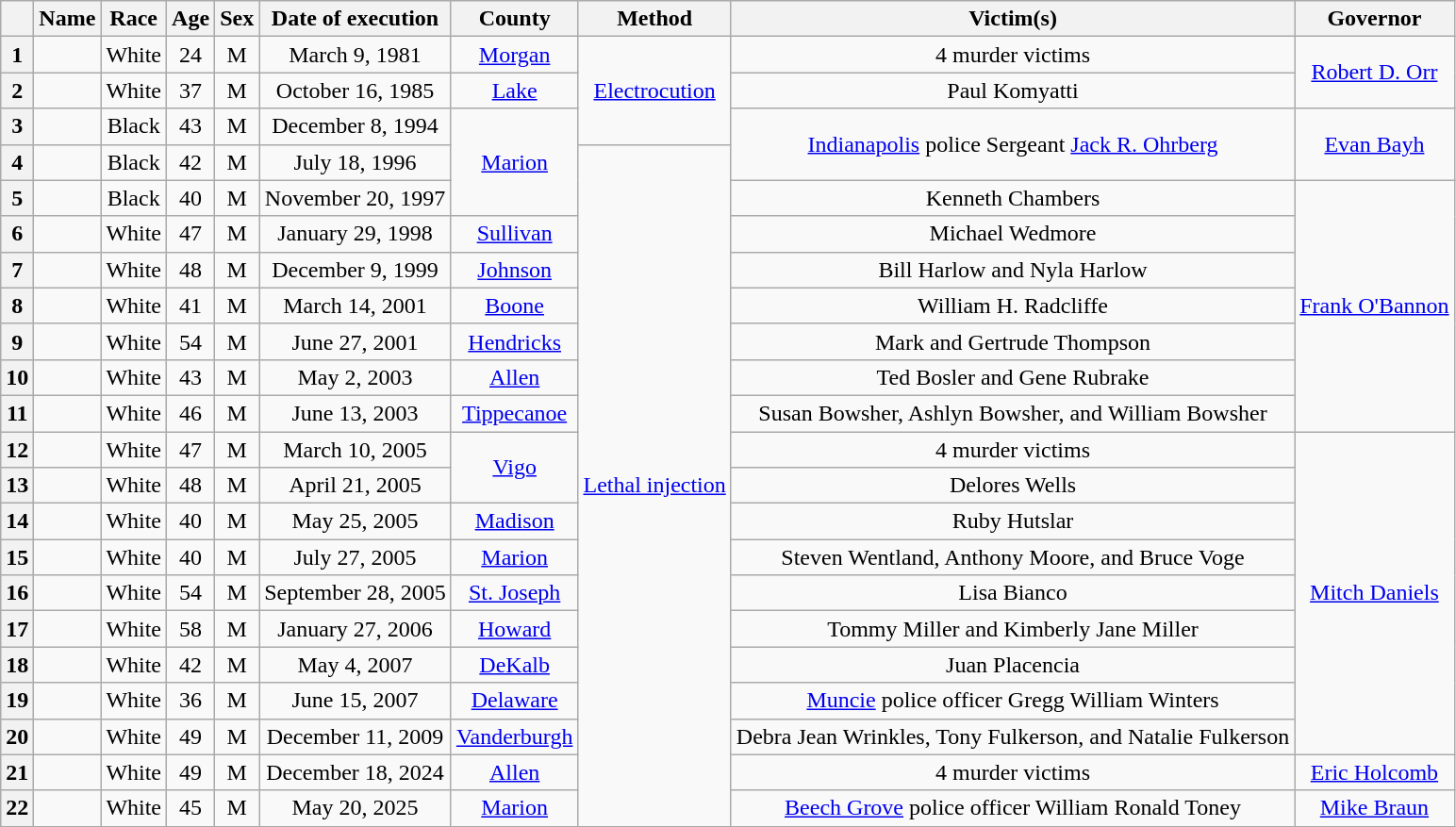<table class="wikitable sortable" style="text-align:center;">
<tr>
<th scope="col"></th>
<th scope="col">Name</th>
<th scope="col">Race</th>
<th scope="col">Age</th>
<th scope="col">Sex</th>
<th scope="col" data-sort-type="date">Date of execution</th>
<th scope="col">County</th>
<th scope="col">Method</th>
<th scope="col">Victim(s)</th>
<th scope="col">Governor</th>
</tr>
<tr>
<th scope="row">1</th>
<td></td>
<td>White</td>
<td>24</td>
<td>M</td>
<td>March 9, 1981</td>
<td><a href='#'>Morgan</a></td>
<td rowspan="3"><a href='#'>Electrocution</a></td>
<td>4 murder victims</td>
<td rowspan="2"><a href='#'>Robert D. Orr</a></td>
</tr>
<tr>
<th scope="row">2</th>
<td></td>
<td>White</td>
<td>37</td>
<td>M</td>
<td>October 16, 1985</td>
<td><a href='#'>Lake</a></td>
<td>Paul Komyatti</td>
</tr>
<tr>
<th scope="row">3</th>
<td></td>
<td>Black</td>
<td>43</td>
<td>M</td>
<td>December 8, 1994</td>
<td rowspan="3"><a href='#'>Marion</a></td>
<td rowspan="2"><a href='#'>Indianapolis</a> police Sergeant <a href='#'>Jack R. Ohrberg</a></td>
<td rowspan="2"><a href='#'>Evan Bayh</a></td>
</tr>
<tr>
<th scope="row">4</th>
<td></td>
<td>Black</td>
<td>42</td>
<td>M</td>
<td>July 18, 1996</td>
<td rowspan="19"><a href='#'>Lethal injection</a></td>
</tr>
<tr>
<th scope="row">5</th>
<td></td>
<td>Black</td>
<td>40</td>
<td>M</td>
<td>November 20, 1997</td>
<td>Kenneth Chambers</td>
<td rowspan="7"><a href='#'>Frank O'Bannon</a></td>
</tr>
<tr>
<th scope="row">6</th>
<td></td>
<td>White</td>
<td>47</td>
<td>M</td>
<td>January 29, 1998</td>
<td><a href='#'>Sullivan</a></td>
<td>Michael Wedmore</td>
</tr>
<tr>
<th scope="row">7</th>
<td></td>
<td>White</td>
<td>48</td>
<td>M</td>
<td>December 9, 1999</td>
<td><a href='#'>Johnson</a></td>
<td>Bill Harlow and Nyla Harlow</td>
</tr>
<tr>
<th scope="row">8</th>
<td></td>
<td>White</td>
<td>41</td>
<td>M</td>
<td>March 14, 2001</td>
<td><a href='#'>Boone</a></td>
<td>William H. Radcliffe</td>
</tr>
<tr>
<th scope="row">9</th>
<td></td>
<td>White</td>
<td>54</td>
<td>M</td>
<td>June 27, 2001</td>
<td><a href='#'>Hendricks</a></td>
<td>Mark and Gertrude Thompson</td>
</tr>
<tr>
<th scope="row">10</th>
<td></td>
<td>White</td>
<td>43</td>
<td>M</td>
<td>May 2, 2003</td>
<td><a href='#'>Allen</a></td>
<td>Ted Bosler and Gene Rubrake</td>
</tr>
<tr>
<th scope="row">11</th>
<td></td>
<td>White</td>
<td>46</td>
<td>M</td>
<td>June 13, 2003</td>
<td><a href='#'>Tippecanoe</a></td>
<td>Susan Bowsher, Ashlyn Bowsher, and William Bowsher</td>
</tr>
<tr>
<th scope="row">12</th>
<td></td>
<td>White</td>
<td>47</td>
<td>M</td>
<td>March 10, 2005</td>
<td rowspan="2"><a href='#'>Vigo</a></td>
<td>4 murder victims</td>
<td rowspan="9"><a href='#'>Mitch Daniels</a></td>
</tr>
<tr>
<th scope="row">13</th>
<td></td>
<td>White</td>
<td>48</td>
<td>M</td>
<td>April 21, 2005</td>
<td>Delores Wells</td>
</tr>
<tr>
<th scope="row">14</th>
<td></td>
<td>White</td>
<td>40</td>
<td>M</td>
<td>May 25, 2005</td>
<td><a href='#'>Madison</a></td>
<td>Ruby Hutslar</td>
</tr>
<tr>
<th scope="row">15</th>
<td></td>
<td>White</td>
<td>40</td>
<td>M</td>
<td>July 27, 2005</td>
<td><a href='#'>Marion</a></td>
<td>Steven Wentland, Anthony Moore, and Bruce Voge</td>
</tr>
<tr>
<th scope="row">16</th>
<td></td>
<td>White</td>
<td>54</td>
<td>M</td>
<td>September 28, 2005</td>
<td><a href='#'>St. Joseph</a></td>
<td>Lisa Bianco</td>
</tr>
<tr>
<th scope="row">17</th>
<td></td>
<td>White</td>
<td>58</td>
<td>M</td>
<td>January 27, 2006</td>
<td><a href='#'>Howard</a></td>
<td>Tommy Miller and Kimberly Jane Miller</td>
</tr>
<tr>
<th scope="row">18</th>
<td></td>
<td>White</td>
<td>42</td>
<td>M</td>
<td>May 4, 2007</td>
<td><a href='#'>DeKalb</a></td>
<td>Juan Placencia</td>
</tr>
<tr>
<th scope="row">19</th>
<td></td>
<td>White</td>
<td>36</td>
<td>M</td>
<td>June 15, 2007</td>
<td><a href='#'>Delaware</a></td>
<td><a href='#'>Muncie</a> police officer Gregg William Winters</td>
</tr>
<tr>
<th scope="row">20</th>
<td></td>
<td>White</td>
<td>49</td>
<td>M</td>
<td>December 11, 2009</td>
<td><a href='#'>Vanderburgh</a></td>
<td>Debra Jean Wrinkles, Tony Fulkerson, and Natalie Fulkerson</td>
</tr>
<tr>
<th scope="row">21</th>
<td></td>
<td>White</td>
<td>49</td>
<td>M</td>
<td>December 18, 2024</td>
<td><a href='#'>Allen</a></td>
<td>4 murder victims</td>
<td><a href='#'>Eric Holcomb</a></td>
</tr>
<tr>
<th scope="row">22</th>
<td></td>
<td>White</td>
<td>45</td>
<td>M</td>
<td>May 20, 2025</td>
<td><a href='#'>Marion</a></td>
<td><a href='#'>Beech Grove</a> police officer William Ronald Toney</td>
<td><a href='#'>Mike Braun</a></td>
</tr>
</table>
